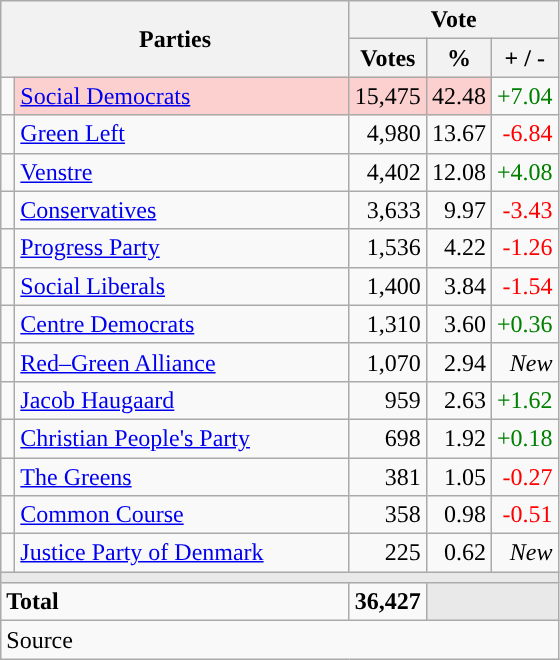<table class="wikitable" style="text-align:right;">
<tr>
<th style="text-align:centre;" rowspan="2" colspan="2" width="225">Parties</th>
<th colspan="3">Vote</th>
</tr>
<tr>
<th width="15">Votes</th>
<th width="15">%</th>
<th width="15">+ / -</th>
</tr>
<tr>
<td width="2" style="color:inherit;background:"></td>
<td bgcolor=#fbd0ce  align="left"><a href='#'>Social Democrats</a></td>
<td bgcolor=#fbd0ce>15,475</td>
<td bgcolor=#fbd0ce>42.48</td>
<td style=color:green;>+7.04</td>
</tr>
<tr>
<td width="2" style="color:inherit;background:"></td>
<td align="left"><a href='#'>Green Left</a></td>
<td>4,980</td>
<td>13.67</td>
<td style=color:red;>-6.84</td>
</tr>
<tr>
<td width="2" style="color:inherit;background:"></td>
<td align="left"><a href='#'>Venstre</a></td>
<td>4,402</td>
<td>12.08</td>
<td style=color:green;>+4.08</td>
</tr>
<tr>
<td width="2" style="color:inherit;background:"></td>
<td align="left"><a href='#'>Conservatives</a></td>
<td>3,633</td>
<td>9.97</td>
<td style=color:red;>-3.43</td>
</tr>
<tr>
<td width="2" style="color:inherit;background:"></td>
<td align="left"><a href='#'>Progress Party</a></td>
<td>1,536</td>
<td>4.22</td>
<td style=color:red;>-1.26</td>
</tr>
<tr>
<td width="2" style="color:inherit;background:"></td>
<td align="left"><a href='#'>Social Liberals</a></td>
<td>1,400</td>
<td>3.84</td>
<td style=color:red;>-1.54</td>
</tr>
<tr>
<td width="2" style="color:inherit;background:"></td>
<td align="left"><a href='#'>Centre Democrats</a></td>
<td>1,310</td>
<td>3.60</td>
<td style=color:green;>+0.36</td>
</tr>
<tr>
<td width="2" style="color:inherit;background:"></td>
<td align="left"><a href='#'>Red–Green Alliance</a></td>
<td>1,070</td>
<td>2.94</td>
<td><em>New</em></td>
</tr>
<tr>
<td width="2" style="color:inherit;background:"></td>
<td align="left"><a href='#'>Jacob Haugaard</a></td>
<td>959</td>
<td>2.63</td>
<td style=color:green;>+1.62</td>
</tr>
<tr>
<td width="2" style="color:inherit;background:"></td>
<td align="left"><a href='#'>Christian People's Party</a></td>
<td>698</td>
<td>1.92</td>
<td style=color:green;>+0.18</td>
</tr>
<tr>
<td width="2" style="color:inherit;background:"></td>
<td align="left"><a href='#'>The Greens</a></td>
<td>381</td>
<td>1.05</td>
<td style=color:red;>-0.27</td>
</tr>
<tr>
<td width="2" style="color:inherit;background:"></td>
<td align="left"><a href='#'>Common Course</a></td>
<td>358</td>
<td>0.98</td>
<td style=color:red;>-0.51</td>
</tr>
<tr>
<td width="2" style="color:inherit;background:"></td>
<td align="left"><a href='#'>Justice Party of Denmark</a></td>
<td>225</td>
<td>0.62</td>
<td><em>New</em></td>
</tr>
<tr>
<td colspan="7" bgcolor="#E9E9E9"></td>
</tr>
<tr>
<td align="left" colspan="2"><strong>Total</strong></td>
<td><strong>36,427</strong></td>
<td bgcolor="#E9E9E9" colspan="2"></td>
</tr>
<tr>
<td align="left" colspan="6">Source</td>
</tr>
</table>
